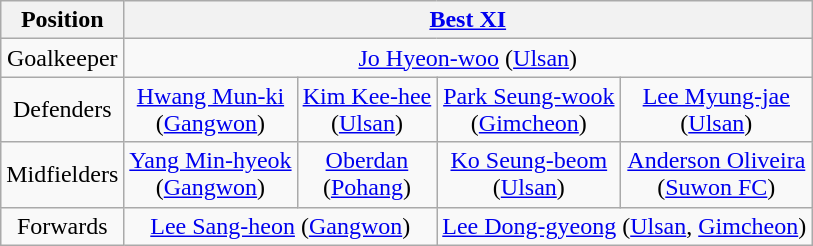<table class="wikitable" style="text-align:center;">
<tr>
<th>Position</th>
<th colspan=4><a href='#'>Best XI</a></th>
</tr>
<tr>
<td align=center>Goalkeeper</td>
<td colspan=4> <a href='#'>Jo Hyeon-woo</a> (<a href='#'>Ulsan</a>)</td>
</tr>
<tr>
<td align=center>Defenders</td>
<td> <a href='#'>Hwang Mun-ki</a><br> (<a href='#'>Gangwon</a>)</td>
<td> <a href='#'>Kim Kee-hee</a><br> (<a href='#'>Ulsan</a>)</td>
<td> <a href='#'>Park Seung-wook</a><br> (<a href='#'>Gimcheon</a>)</td>
<td> <a href='#'>Lee Myung-jae</a><br> (<a href='#'>Ulsan</a>)</td>
</tr>
<tr>
<td align=center>Midfielders</td>
<td> <a href='#'>Yang Min-hyeok</a><br> (<a href='#'>Gangwon</a>)</td>
<td> <a href='#'>Oberdan</a><br> (<a href='#'>Pohang</a>)</td>
<td> <a href='#'>Ko Seung-beom</a><br> (<a href='#'>Ulsan</a>)</td>
<td> <a href='#'>Anderson Oliveira</a><br> (<a href='#'>Suwon FC</a>)</td>
</tr>
<tr>
<td align=center>Forwards</td>
<td colspan=2> <a href='#'>Lee Sang-heon</a> (<a href='#'>Gangwon</a>)</td>
<td colspan=2> <a href='#'>Lee Dong-gyeong</a> (<a href='#'>Ulsan</a>, <a href='#'>Gimcheon</a>)</td>
</tr>
</table>
